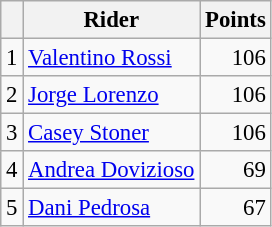<table class="wikitable" style="font-size: 95%;">
<tr>
<th></th>
<th>Rider</th>
<th>Points</th>
</tr>
<tr>
<td align=center>1</td>
<td> <a href='#'>Valentino Rossi</a></td>
<td align=right>106</td>
</tr>
<tr>
<td align=center>2</td>
<td> <a href='#'>Jorge Lorenzo</a></td>
<td align=right>106</td>
</tr>
<tr>
<td align=center>3</td>
<td> <a href='#'>Casey Stoner</a></td>
<td align=right>106</td>
</tr>
<tr>
<td align=center>4</td>
<td> <a href='#'>Andrea Dovizioso</a></td>
<td align=right>69</td>
</tr>
<tr>
<td align=center>5</td>
<td> <a href='#'>Dani Pedrosa</a></td>
<td align=right>67</td>
</tr>
</table>
